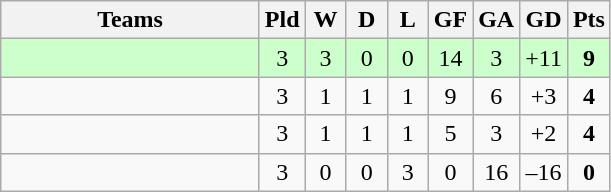<table class="wikitable" style="text-align: center;">
<tr>
<th width=165>Teams</th>
<th width=20>Pld</th>
<th width=20>W</th>
<th width=20>D</th>
<th width=20>L</th>
<th width=20>GF</th>
<th width=20>GA</th>
<th width=20>GD</th>
<th width=20>Pts</th>
</tr>
<tr align=center style="background:#ccffcc;">
<td style="text-align:left;"></td>
<td>3</td>
<td>3</td>
<td>0</td>
<td>0</td>
<td>14</td>
<td>3</td>
<td>+11</td>
<td><strong>9</strong></td>
</tr>
<tr align=center>
<td style="text-align:left;"></td>
<td>3</td>
<td>1</td>
<td>1</td>
<td>1</td>
<td>9</td>
<td>6</td>
<td>+3</td>
<td><strong>4</strong></td>
</tr>
<tr align=center>
<td style="text-align:left;"></td>
<td>3</td>
<td>1</td>
<td>1</td>
<td>1</td>
<td>5</td>
<td>3</td>
<td>+2</td>
<td><strong>4</strong></td>
</tr>
<tr align=center>
<td style="text-align:left;"></td>
<td>3</td>
<td>0</td>
<td>0</td>
<td>3</td>
<td>0</td>
<td>16</td>
<td>–16</td>
<td><strong>0</strong></td>
</tr>
</table>
